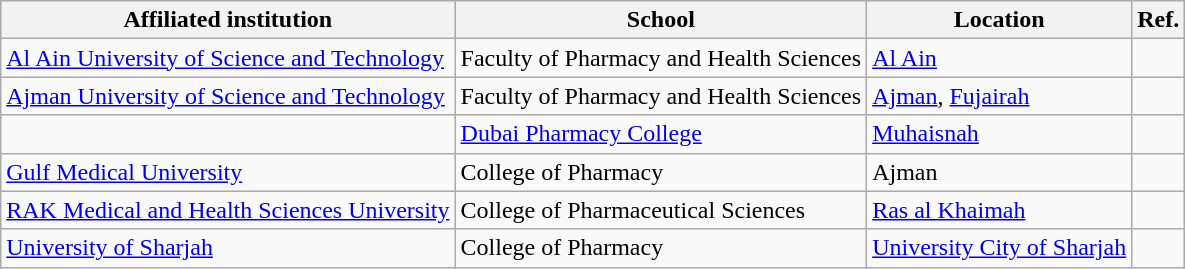<table class="wikitable sortable">
<tr>
<th>Affiliated institution</th>
<th>School</th>
<th>Location</th>
<th>Ref.</th>
</tr>
<tr>
<td><a href='#'>Al Ain University of Science and Technology</a></td>
<td>Faculty of Pharmacy and Health Sciences</td>
<td><a href='#'>Al Ain</a></td>
<td></td>
</tr>
<tr>
<td><a href='#'>Ajman University of Science and Technology</a></td>
<td>Faculty of Pharmacy and Health Sciences</td>
<td><a href='#'>Ajman</a>, <a href='#'>Fujairah</a></td>
<td></td>
</tr>
<tr>
<td></td>
<td><a href='#'>Dubai Pharmacy College</a></td>
<td><a href='#'>Muhaisnah</a></td>
<td></td>
</tr>
<tr>
<td><a href='#'>Gulf Medical University</a></td>
<td>College of Pharmacy</td>
<td>Ajman</td>
<td></td>
</tr>
<tr>
<td><a href='#'>RAK Medical and Health Sciences University</a></td>
<td>College of Pharmaceutical Sciences</td>
<td><a href='#'>Ras al Khaimah</a></td>
<td></td>
</tr>
<tr>
<td><a href='#'>University of Sharjah</a></td>
<td>College of Pharmacy</td>
<td><a href='#'>University City of Sharjah</a></td>
<td></td>
</tr>
</table>
